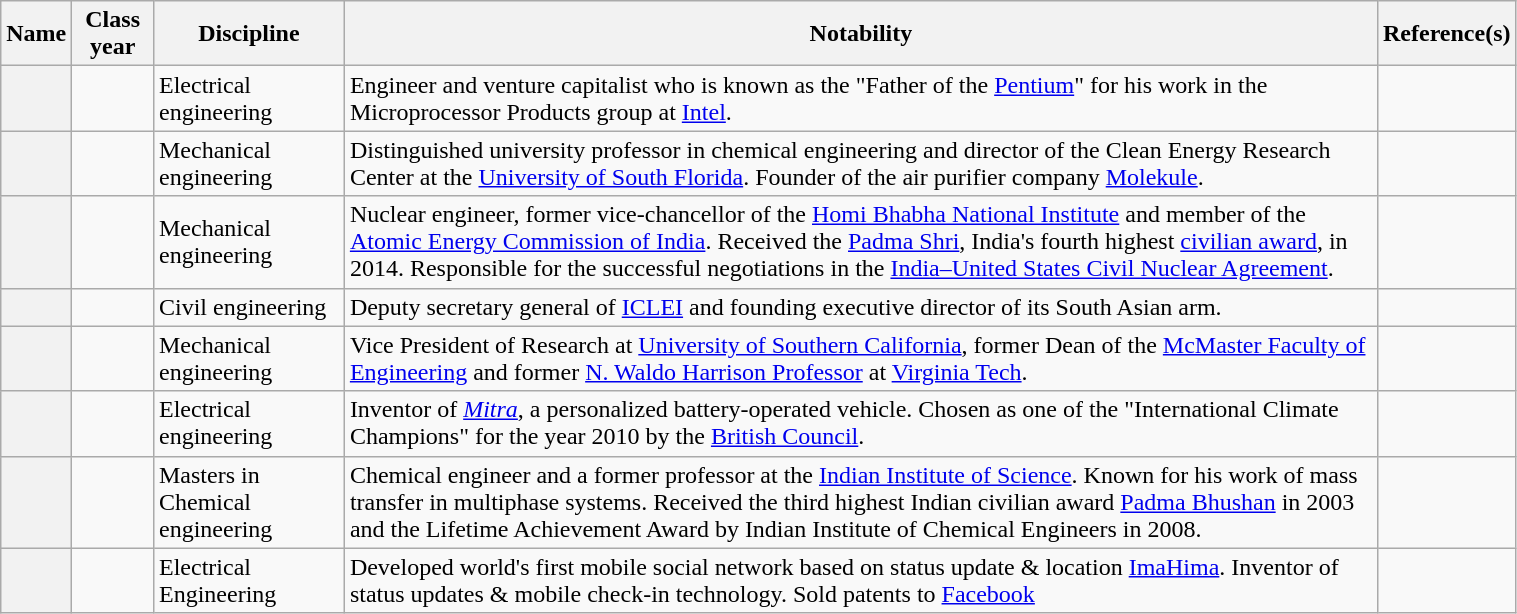<table class="plainrowheaders sortable wikitable" style="width:80%;">
<tr>
<th scope=col>Name</th>
<th scope=col>Class year</th>
<th scope=col>Discipline</th>
<th scope=col class=unsortable>Notability</th>
<th scope=col class=unsortable>Reference(s)</th>
</tr>
<tr>
<th scope=row style="text-align:center"></th>
<td></td>
<td>Electrical engineering</td>
<td>Engineer and venture capitalist who is known as the "Father of the <a href='#'>Pentium</a>" for his work in the Microprocessor Products group at <a href='#'>Intel</a>.</td>
<td></td>
</tr>
<tr>
<th scope=row style="text-align:center"></th>
<td></td>
<td>Mechanical engineering</td>
<td>Distinguished university professor in chemical engineering and director of the Clean Energy Research Center at the <a href='#'>University of South Florida</a>. Founder of the air purifier company <a href='#'>Molekule</a>.</td>
<td></td>
</tr>
<tr>
<th scope=row style="text-align:center"></th>
<td></td>
<td>Mechanical engineering</td>
<td>Nuclear engineer, former vice-chancellor of the <a href='#'>Homi Bhabha National Institute</a> and member of the <a href='#'>Atomic Energy Commission of India</a>. Received the <a href='#'>Padma Shri</a>, India's fourth highest <a href='#'>civilian award</a>, in 2014. Responsible for the successful negotiations in the <a href='#'>India–United States Civil Nuclear Agreement</a>.</td>
<td></td>
</tr>
<tr>
<th scope=row style="text-align:center"></th>
<td></td>
<td>Civil engineering</td>
<td>Deputy secretary general of <a href='#'>ICLEI</a> and founding executive director of its South Asian arm.</td>
<td></td>
</tr>
<tr>
<th scope=row style="text-align:center"></th>
<td></td>
<td>Mechanical engineering</td>
<td>Vice President of Research at <a href='#'>University of Southern California</a>, former Dean of the <a href='#'>McMaster Faculty of Engineering</a> and former <a href='#'>N. Waldo Harrison Professor</a> at <a href='#'>Virginia Tech</a>.</td>
<td></td>
</tr>
<tr>
<th scope=row style="text-align:center"></th>
<td></td>
<td>Electrical engineering</td>
<td>Inventor of <em><a href='#'>Mitra</a></em>, a personalized battery-operated vehicle. Chosen as one of the "International Climate Champions" for the year 2010 by the <a href='#'>British Council</a>.</td>
<td></td>
</tr>
<tr>
<th scope=row style="text-align:center"></th>
<td></td>
<td>Masters in Chemical engineering</td>
<td>Chemical engineer and a former professor at the <a href='#'>Indian Institute of Science</a>. Known for his work of mass transfer in multiphase systems. Received the third highest Indian civilian award <a href='#'>Padma Bhushan</a> in 2003 and the Lifetime Achievement Award by Indian Institute of Chemical Engineers in 2008.</td>
</tr>
<tr>
<th scope=row style="text-align:center"></th>
<td></td>
<td>Electrical Engineering</td>
<td>Developed world's first mobile social network based on status update & location <a href='#'>ImaHima</a>. Inventor of status updates & mobile check-in technology. Sold patents to <a href='#'>Facebook</a></td>
<td></td>
</tr>
</table>
